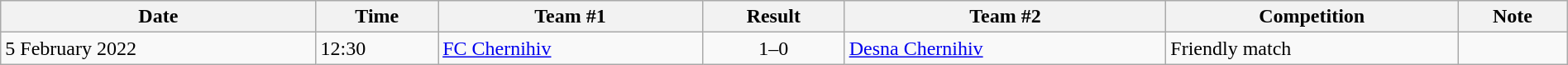<table class="wikitable" style="width:100%">
<tr>
<th>Date</th>
<th>Time</th>
<th>Team #1</th>
<th>Result</th>
<th>Team #2</th>
<th>Competition</th>
<th>Note</th>
</tr>
<tr>
<td>5 February 2022</td>
<td>12:30</td>
<td> <a href='#'>FC Chernihiv</a></td>
<td style="text-align:center">1–0</td>
<td> <a href='#'>Desna Chernihiv</a></td>
<td>Friendly match</td>
<td style="text-align:center"></td>
</tr>
</table>
